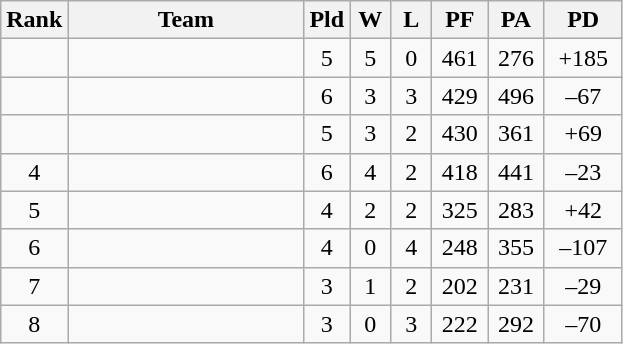<table class=wikitable>
<tr>
<th>Rank</th>
<th width=150px>Team</th>
<th width=20px>Pld</th>
<th width=20px>W</th>
<th width=20px>L</th>
<th width=30px>PF</th>
<th width=30px>PA</th>
<th width=45px>PD</th>
</tr>
<tr align=center>
<td></td>
<td align=left></td>
<td>5</td>
<td>5</td>
<td>0</td>
<td>461</td>
<td>276</td>
<td>+185</td>
</tr>
<tr align=center>
<td></td>
<td align=left></td>
<td>6</td>
<td>3</td>
<td>3</td>
<td>429</td>
<td>496</td>
<td>–67</td>
</tr>
<tr align=center>
<td></td>
<td align=left></td>
<td>5</td>
<td>3</td>
<td>2</td>
<td>430</td>
<td>361</td>
<td>+69</td>
</tr>
<tr align=center>
<td>4</td>
<td align=left></td>
<td>6</td>
<td>4</td>
<td>2</td>
<td>418</td>
<td>441</td>
<td>–23</td>
</tr>
<tr align=center>
<td>5</td>
<td align=left></td>
<td>4</td>
<td>2</td>
<td>2</td>
<td>325</td>
<td>283</td>
<td>+42</td>
</tr>
<tr align=center>
<td>6</td>
<td align=left></td>
<td>4</td>
<td>0</td>
<td>4</td>
<td>248</td>
<td>355</td>
<td>–107</td>
</tr>
<tr align=center>
<td>7</td>
<td align=left></td>
<td>3</td>
<td>1</td>
<td>2</td>
<td>202</td>
<td>231</td>
<td>–29</td>
</tr>
<tr align=center>
<td>8</td>
<td align=left></td>
<td>3</td>
<td>0</td>
<td>3</td>
<td>222</td>
<td>292</td>
<td>–70</td>
</tr>
</table>
